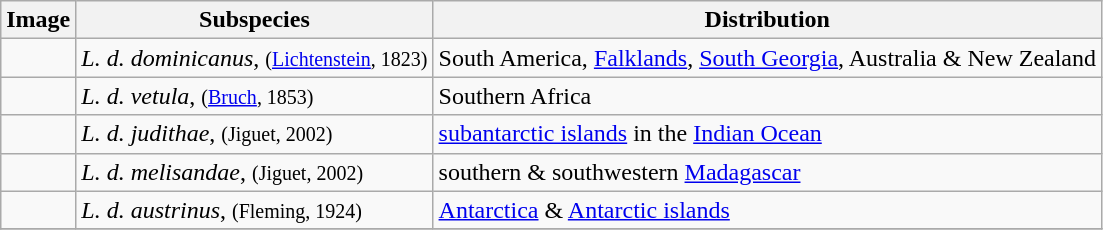<table class="wikitable ">
<tr>
<th>Image</th>
<th>Subspecies</th>
<th>Distribution</th>
</tr>
<tr>
<td></td>
<td><em>L. d. dominicanus</em>, <small>(<a href='#'>Lichtenstein</a>, 1823)</small></td>
<td>South America, <a href='#'>Falklands</a>, <a href='#'>South Georgia</a>, Australia & New Zealand</td>
</tr>
<tr>
<td></td>
<td><em>L. d. vetula</em>, <small>(<a href='#'>Bruch</a>, 1853)</small></td>
<td>Southern Africa</td>
</tr>
<tr>
<td></td>
<td><em>L. d. judithae</em>, <small>(Jiguet, 2002)</small></td>
<td><a href='#'>subantarctic islands</a> in the <a href='#'>Indian Ocean</a></td>
</tr>
<tr>
<td></td>
<td><em>L. d. melisandae</em>, <small>(Jiguet, 2002)</small></td>
<td>southern & southwestern <a href='#'>Madagascar</a></td>
</tr>
<tr>
<td></td>
<td><em>L. d. austrinus</em>, <small>(Fleming, 1924)</small></td>
<td><a href='#'>Antarctica</a> & <a href='#'>Antarctic islands</a></td>
</tr>
<tr>
</tr>
</table>
